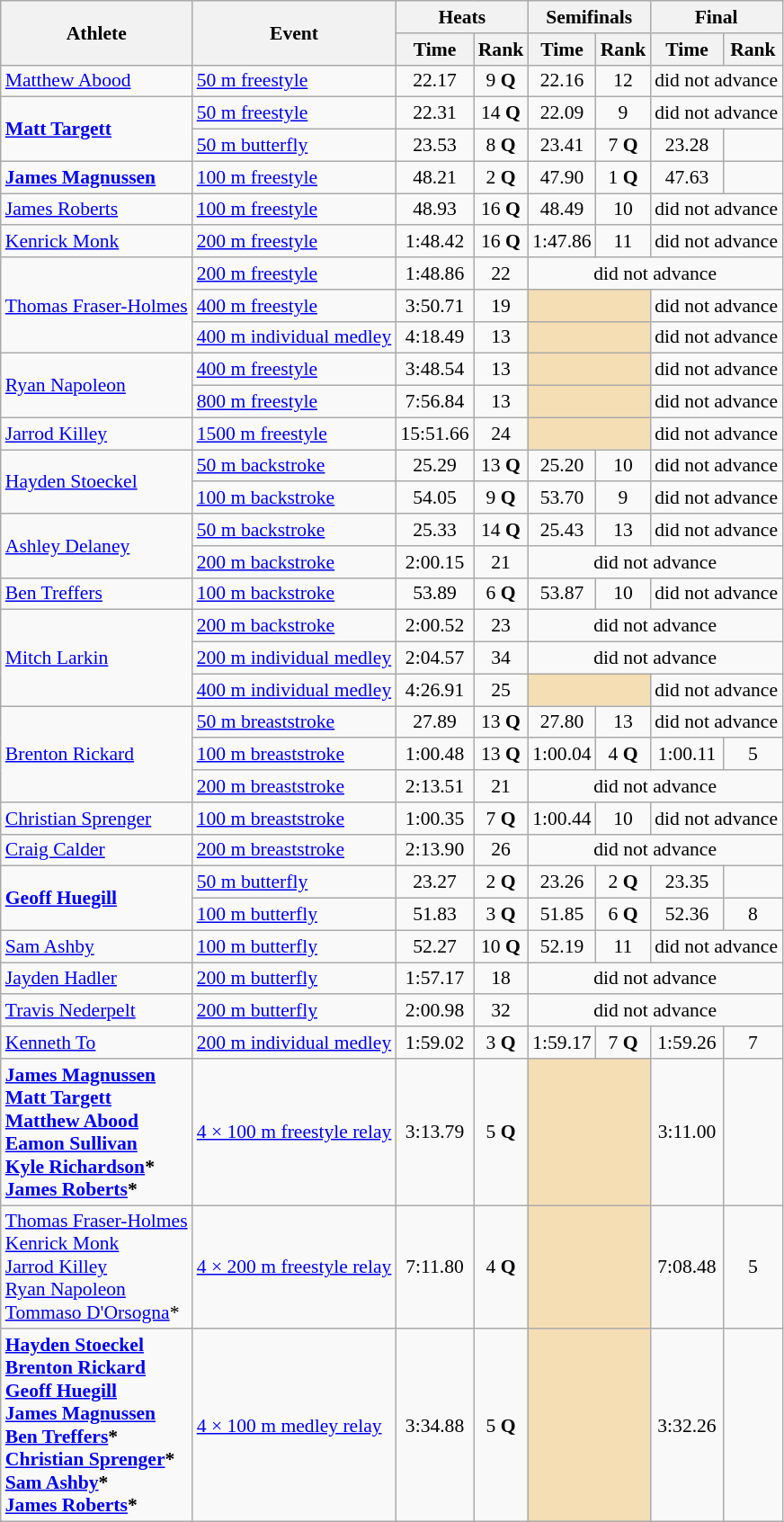<table class=wikitable style="font-size:90%">
<tr>
<th rowspan="2">Athlete</th>
<th rowspan="2">Event</th>
<th colspan="2">Heats</th>
<th colspan="2">Semifinals</th>
<th colspan="2">Final</th>
</tr>
<tr>
<th>Time</th>
<th>Rank</th>
<th>Time</th>
<th>Rank</th>
<th>Time</th>
<th>Rank</th>
</tr>
<tr>
<td rowspan="1"><a href='#'>Matthew Abood</a></td>
<td><a href='#'>50 m freestyle</a></td>
<td align=center>22.17</td>
<td align=center>9 <strong>Q</strong></td>
<td align=center>22.16</td>
<td align=center>12</td>
<td align=center colspan=2>did not advance</td>
</tr>
<tr>
<td rowspan="2"><strong><a href='#'>Matt Targett</a></strong></td>
<td><a href='#'>50 m freestyle</a></td>
<td align=center>22.31</td>
<td align=center>14 <strong>Q</strong></td>
<td align=center>22.09</td>
<td align=center>9</td>
<td align=center colspan=2>did not advance</td>
</tr>
<tr>
<td><a href='#'>50 m butterfly</a></td>
<td align=center>23.53</td>
<td align=center>8 <strong>Q</strong></td>
<td align=center>23.41</td>
<td align=center>7 <strong>Q</strong></td>
<td align=center>23.28</td>
<td align=center></td>
</tr>
<tr>
<td rowspan="1"><strong><a href='#'>James Magnussen</a></strong></td>
<td><a href='#'>100 m freestyle</a></td>
<td align=center>48.21</td>
<td align=center>2 <strong>Q</strong></td>
<td align=center>47.90</td>
<td align=center>1 <strong>Q</strong></td>
<td align=center>47.63</td>
<td align=center></td>
</tr>
<tr>
<td rowspan="1"><a href='#'>James Roberts</a></td>
<td><a href='#'>100 m freestyle</a></td>
<td align=center>48.93</td>
<td align=center>16 <strong>Q</strong></td>
<td align=center>48.49</td>
<td align=center>10</td>
<td align=center colspan=2>did not advance</td>
</tr>
<tr>
<td rowspan="1"><a href='#'>Kenrick Monk</a></td>
<td><a href='#'>200 m freestyle</a></td>
<td align=center>1:48.42</td>
<td align=center>16 <strong>Q</strong></td>
<td align=center>1:47.86</td>
<td align=center>11</td>
<td align=center colspan=2>did not advance</td>
</tr>
<tr>
<td rowspan="3"><a href='#'>Thomas Fraser-Holmes</a></td>
<td><a href='#'>200 m freestyle</a></td>
<td align=center>1:48.86</td>
<td align=center>22</td>
<td align=center colspan=4>did not advance</td>
</tr>
<tr>
<td><a href='#'>400 m freestyle</a></td>
<td align=center>3:50.71</td>
<td align=center>19</td>
<td colspan= 2 bgcolor="wheat"></td>
<td align=center colspan=2>did not advance</td>
</tr>
<tr>
<td><a href='#'>400 m individual medley</a></td>
<td align=center>4:18.49</td>
<td align=center>13</td>
<td colspan= 2 bgcolor="wheat"></td>
<td align=center colspan=2>did not advance</td>
</tr>
<tr>
<td rowspan="2"><a href='#'>Ryan Napoleon</a></td>
<td><a href='#'>400 m freestyle</a></td>
<td align=center>3:48.54</td>
<td align=center>13</td>
<td colspan= 2 bgcolor="wheat"></td>
<td align=center colspan=2>did not advance</td>
</tr>
<tr>
<td><a href='#'>800 m freestyle</a></td>
<td align=center>7:56.84</td>
<td align=center>13</td>
<td colspan= 2 bgcolor="wheat"></td>
<td align=center colspan=2>did not advance</td>
</tr>
<tr>
<td rowspan="1"><a href='#'>Jarrod Killey</a></td>
<td><a href='#'>1500 m freestyle</a></td>
<td align=center>15:51.66</td>
<td align=center>24</td>
<td colspan= 2 bgcolor="wheat"></td>
<td align=center colspan=2>did not advance</td>
</tr>
<tr>
<td rowspan="2"><a href='#'>Hayden Stoeckel</a></td>
<td><a href='#'>50 m backstroke</a></td>
<td align=center>25.29</td>
<td align=center>13 <strong>Q</strong></td>
<td align=center>25.20</td>
<td align=center>10</td>
<td align=center colspan=2>did not advance</td>
</tr>
<tr>
<td><a href='#'>100 m backstroke</a></td>
<td align=center>54.05</td>
<td align=center>9 <strong>Q</strong></td>
<td align=center>53.70</td>
<td align=center>9</td>
<td align=center colspan=2>did not advance</td>
</tr>
<tr>
<td rowspan="2"><a href='#'>Ashley Delaney</a></td>
<td><a href='#'>50 m backstroke</a></td>
<td align=center>25.33</td>
<td align=center>14 <strong>Q</strong></td>
<td align=center>25.43</td>
<td align=center>13</td>
<td align=center colspan=2>did not advance</td>
</tr>
<tr>
<td><a href='#'>200 m backstroke</a></td>
<td align=center>2:00.15</td>
<td align=center>21</td>
<td align=center colspan=4>did not advance</td>
</tr>
<tr>
<td rowspan="1"><a href='#'>Ben Treffers</a></td>
<td><a href='#'>100 m backstroke</a></td>
<td align=center>53.89</td>
<td align=center>6 <strong>Q</strong></td>
<td align=center>53.87</td>
<td align=center>10</td>
<td align=center colspan=2>did not advance</td>
</tr>
<tr>
<td rowspan="3"><a href='#'>Mitch Larkin</a></td>
<td><a href='#'>200 m backstroke</a></td>
<td align=center>2:00.52</td>
<td align=center>23</td>
<td align=center colspan=4>did not advance</td>
</tr>
<tr>
<td><a href='#'>200 m individual medley</a></td>
<td align=center>2:04.57</td>
<td align=center>34</td>
<td align=center colspan=4>did not advance</td>
</tr>
<tr>
<td><a href='#'>400 m individual medley</a></td>
<td align=center>4:26.91</td>
<td align=center>25</td>
<td colspan= 2 bgcolor="wheat"></td>
<td align=center colspan=2>did not advance</td>
</tr>
<tr>
<td rowspan="3"><a href='#'>Brenton Rickard</a></td>
<td><a href='#'>50 m breaststroke</a></td>
<td align=center>27.89</td>
<td align=center>13 <strong>Q</strong></td>
<td align=center>27.80</td>
<td align=center>13</td>
<td align=center colspan=2>did not advance</td>
</tr>
<tr>
<td><a href='#'>100 m breaststroke</a></td>
<td align=center>1:00.48</td>
<td align=center>13 <strong>Q</strong></td>
<td align=center>1:00.04</td>
<td align=center>4 <strong>Q</strong></td>
<td align=center>1:00.11</td>
<td align=center>5</td>
</tr>
<tr>
<td><a href='#'>200 m breaststroke</a></td>
<td align=center>2:13.51</td>
<td align=center>21</td>
<td align=center colspan=4>did not advance</td>
</tr>
<tr>
<td rowspan="1"><a href='#'>Christian Sprenger</a></td>
<td><a href='#'>100 m breaststroke</a></td>
<td align=center>1:00.35</td>
<td align=center>7 <strong>Q</strong></td>
<td align=center>1:00.44</td>
<td align=center>10</td>
<td align=center colspan=2>did not advance</td>
</tr>
<tr>
<td rowspan="1"><a href='#'>Craig Calder</a></td>
<td><a href='#'>200 m breaststroke</a></td>
<td align=center>2:13.90</td>
<td align=center>26</td>
<td align=center colspan=4>did not advance</td>
</tr>
<tr>
<td rowspan="2"><strong><a href='#'>Geoff Huegill</a></strong></td>
<td><a href='#'>50 m butterfly</a></td>
<td align=center>23.27</td>
<td align=center>2 <strong>Q</strong></td>
<td align=center>23.26</td>
<td align=center>2 <strong>Q</strong></td>
<td align=center>23.35</td>
<td align=center></td>
</tr>
<tr>
<td><a href='#'>100 m butterfly</a></td>
<td align=center>51.83</td>
<td align=center>3 <strong>Q</strong></td>
<td align=center>51.85</td>
<td align=center>6 <strong>Q</strong></td>
<td align=center>52.36</td>
<td align=center>8</td>
</tr>
<tr>
<td rowspan="1"><a href='#'>Sam Ashby</a></td>
<td><a href='#'>100 m butterfly</a></td>
<td align=center>52.27</td>
<td align=center>10 <strong>Q</strong></td>
<td align=center>52.19</td>
<td align=center>11</td>
<td align=center colspan=2>did not advance</td>
</tr>
<tr>
<td rowspan="1"><a href='#'>Jayden Hadler</a></td>
<td><a href='#'>200 m butterfly</a></td>
<td align=center>1:57.17</td>
<td align=center>18</td>
<td align=center colspan=4>did not advance</td>
</tr>
<tr>
<td rowspan="1"><a href='#'>Travis Nederpelt</a></td>
<td><a href='#'>200 m butterfly</a></td>
<td align=center>2:00.98</td>
<td align=center>32</td>
<td align=center colspan=4>did not advance</td>
</tr>
<tr>
<td rowspan="1"><a href='#'>Kenneth To</a></td>
<td><a href='#'>200 m individual medley</a></td>
<td align=center>1:59.02</td>
<td align=center>3 <strong>Q</strong></td>
<td align=center>1:59.17</td>
<td align=center>7 <strong>Q</strong></td>
<td align=center>1:59.26</td>
<td align=center>7</td>
</tr>
<tr>
<td rowspan="1"><strong><a href='#'>James Magnussen</a><br><a href='#'>Matt Targett</a><br><a href='#'>Matthew Abood</a><br><a href='#'>Eamon Sullivan</a><br><a href='#'>Kyle Richardson</a>*<br><a href='#'>James Roberts</a>*</strong></td>
<td><a href='#'>4 × 100 m freestyle relay</a></td>
<td align=center>3:13.79</td>
<td align=center>5 <strong>Q</strong></td>
<td colspan= 2 bgcolor="wheat"></td>
<td align=center>3:11.00</td>
<td align=center></td>
</tr>
<tr>
<td rowspan="1"><a href='#'>Thomas Fraser-Holmes</a><br><a href='#'>Kenrick Monk</a><br><a href='#'>Jarrod Killey</a><br><a href='#'>Ryan Napoleon</a><br><a href='#'>Tommaso D'Orsogna</a>*</td>
<td><a href='#'>4 × 200 m freestyle relay</a></td>
<td align=center>7:11.80</td>
<td align=center>4 <strong>Q</strong></td>
<td colspan= 2 bgcolor="wheat"></td>
<td align=center>7:08.48</td>
<td align=center>5</td>
</tr>
<tr>
<td rowspan="1"><strong><a href='#'>Hayden Stoeckel</a><br><a href='#'>Brenton Rickard</a><br><a href='#'>Geoff Huegill</a><br><a href='#'>James Magnussen</a><br><a href='#'>Ben Treffers</a>*<br><a href='#'>Christian Sprenger</a>*<br><a href='#'>Sam Ashby</a>*<br><a href='#'>James Roberts</a>*</strong></td>
<td><a href='#'>4 × 100 m medley relay</a></td>
<td align=center>3:34.88</td>
<td align=center>5 <strong>Q</strong></td>
<td colspan= 2 bgcolor="wheat"></td>
<td align=center>3:32.26</td>
<td align=center></td>
</tr>
</table>
